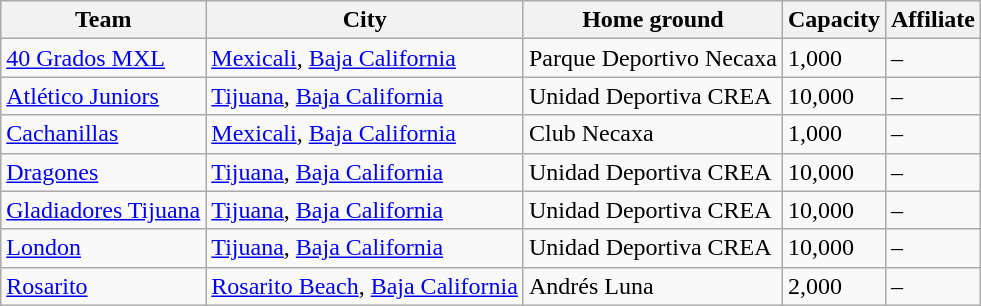<table class="wikitable sortable">
<tr>
<th>Team</th>
<th>City</th>
<th>Home ground</th>
<th>Capacity</th>
<th>Affiliate</th>
</tr>
<tr>
<td><a href='#'>40 Grados MXL</a></td>
<td><a href='#'>Mexicali</a>, <a href='#'>Baja California</a></td>
<td>Parque Deportivo Necaxa</td>
<td>1,000</td>
<td>–</td>
</tr>
<tr>
<td><a href='#'>Atlético Juniors</a></td>
<td><a href='#'>Tijuana</a>, <a href='#'>Baja California</a></td>
<td>Unidad Deportiva CREA</td>
<td>10,000</td>
<td>–</td>
</tr>
<tr>
<td><a href='#'>Cachanillas</a></td>
<td><a href='#'>Mexicali</a>, <a href='#'>Baja California</a></td>
<td>Club Necaxa</td>
<td>1,000</td>
<td>–</td>
</tr>
<tr>
<td><a href='#'>Dragones</a></td>
<td><a href='#'>Tijuana</a>, <a href='#'>Baja California</a></td>
<td>Unidad Deportiva CREA</td>
<td>10,000</td>
<td>–</td>
</tr>
<tr>
<td><a href='#'>Gladiadores Tijuana</a></td>
<td><a href='#'>Tijuana</a>, <a href='#'>Baja California</a></td>
<td>Unidad Deportiva CREA</td>
<td>10,000</td>
<td>–</td>
</tr>
<tr>
<td><a href='#'>London</a></td>
<td><a href='#'>Tijuana</a>, <a href='#'>Baja California</a></td>
<td>Unidad Deportiva CREA</td>
<td>10,000</td>
<td>–</td>
</tr>
<tr>
<td><a href='#'>Rosarito</a></td>
<td><a href='#'>Rosarito Beach</a>, <a href='#'>Baja California</a></td>
<td>Andrés Luna</td>
<td>2,000</td>
<td>–</td>
</tr>
</table>
